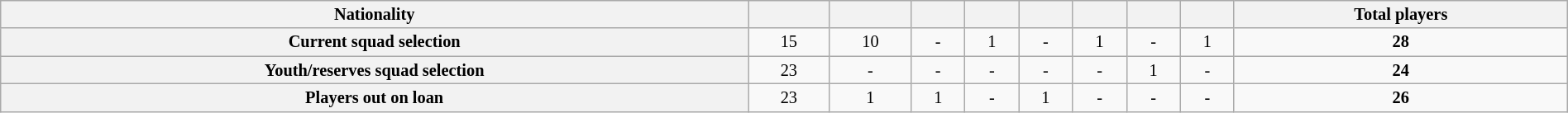<table class="wikitable" style="width:100%; font-size:85%;">
<tr valign=top>
<th align=center>Nationality</th>
<th align=center></th>
<th align=center></th>
<th align=center></th>
<th align=center></th>
<th align=center></th>
<th align=center></th>
<th align=center></th>
<th align=center></th>
<th align=center>Total players</th>
</tr>
<tr>
<th align=center>Current squad selection</th>
<td align=center>15</td>
<td align=center>10</td>
<td align=center>-</td>
<td align=center>1</td>
<td align=center>-</td>
<td align=center>1</td>
<td align=center>-</td>
<td align=center>1</td>
<td align=center><strong>28</strong></td>
</tr>
<tr>
<th align=center>Youth/reserves squad selection</th>
<td align=center>23</td>
<td align=center>-</td>
<td align=center>-</td>
<td align=center>-</td>
<td align=center>-</td>
<td align=center>-</td>
<td align=center>1</td>
<td align=center>-</td>
<td align=center><strong>24</strong></td>
</tr>
<tr>
<th align=center>Players out on loan</th>
<td align=center>23</td>
<td align=center>1</td>
<td align=center>1</td>
<td align=center>-</td>
<td align=center>1</td>
<td align=center>-</td>
<td align=center>-</td>
<td align=center>-</td>
<td align=center><strong>26</strong></td>
</tr>
</table>
